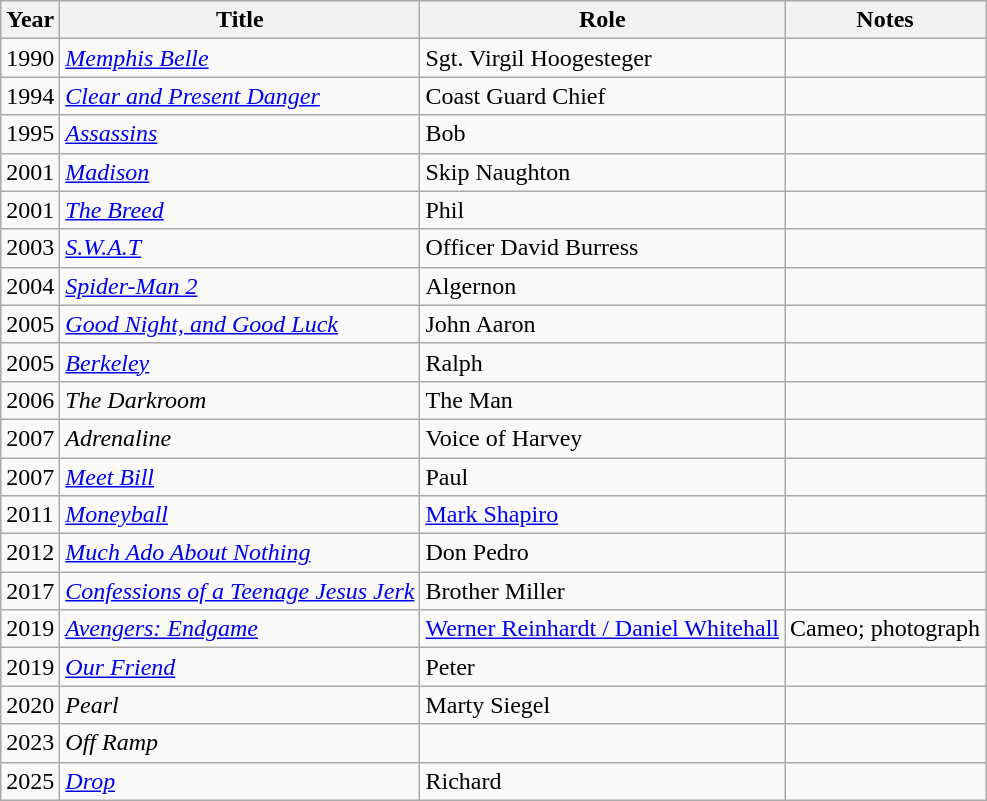<table class="wikitable sortable">
<tr>
<th>Year</th>
<th>Title</th>
<th>Role</th>
<th class="unsortable">Notes</th>
</tr>
<tr>
<td>1990</td>
<td><em><a href='#'>Memphis Belle</a></em></td>
<td>Sgt. Virgil Hoogesteger</td>
<td></td>
</tr>
<tr>
<td>1994</td>
<td><em><a href='#'>Clear and Present Danger</a></em></td>
<td>Coast Guard Chief</td>
<td></td>
</tr>
<tr>
<td>1995</td>
<td><em><a href='#'>Assassins</a></em></td>
<td>Bob</td>
<td></td>
</tr>
<tr>
<td>2001</td>
<td><em><a href='#'>Madison</a></em></td>
<td>Skip Naughton</td>
<td></td>
</tr>
<tr>
<td>2001</td>
<td data-sort-value="Breed, The"><em><a href='#'>The Breed</a></em></td>
<td>Phil</td>
<td></td>
</tr>
<tr>
<td>2003</td>
<td><em><a href='#'>S.W.A.T</a></em></td>
<td>Officer David Burress</td>
<td></td>
</tr>
<tr>
<td>2004</td>
<td><em><a href='#'>Spider-Man 2</a></em></td>
<td>Algernon</td>
<td></td>
</tr>
<tr>
<td>2005</td>
<td><em><a href='#'>Good Night, and Good Luck</a></em></td>
<td>John Aaron</td>
<td></td>
</tr>
<tr>
<td>2005</td>
<td><em><a href='#'>Berkeley</a></em></td>
<td>Ralph</td>
<td></td>
</tr>
<tr>
<td>2006</td>
<td data-sort-value="Darkroom, The"><em>The Darkroom</em></td>
<td>The Man</td>
<td></td>
</tr>
<tr>
<td>2007</td>
<td><em>Adrenaline</em></td>
<td>Voice of Harvey</td>
<td></td>
</tr>
<tr>
<td>2007</td>
<td><em><a href='#'>Meet Bill</a></em></td>
<td>Paul</td>
<td></td>
</tr>
<tr>
<td>2011</td>
<td><em><a href='#'>Moneyball</a></em></td>
<td><a href='#'>Mark Shapiro</a></td>
<td></td>
</tr>
<tr>
<td>2012</td>
<td><em><a href='#'>Much Ado About Nothing</a></em></td>
<td>Don Pedro</td>
<td></td>
</tr>
<tr>
<td>2017</td>
<td><em><a href='#'>Confessions of a Teenage Jesus Jerk</a></em></td>
<td>Brother Miller</td>
<td></td>
</tr>
<tr>
<td>2019</td>
<td><em><a href='#'>Avengers: Endgame</a></em></td>
<td><a href='#'>Werner Reinhardt / Daniel Whitehall</a></td>
<td>Cameo; photograph</td>
</tr>
<tr>
<td>2019</td>
<td><em><a href='#'>Our Friend</a></em></td>
<td>Peter</td>
<td></td>
</tr>
<tr>
<td>2020</td>
<td><em>Pearl</em></td>
<td>Marty Siegel</td>
<td></td>
</tr>
<tr>
<td>2023</td>
<td><em>Off Ramp</em></td>
<td></td>
<td></td>
</tr>
<tr>
<td>2025</td>
<td><a href='#'><em>Drop</em></a></td>
<td>Richard</td>
<td></td>
</tr>
</table>
